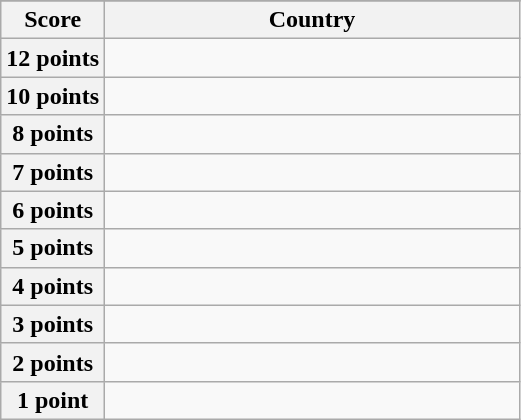<table class="wikitable">
<tr>
</tr>
<tr>
<th scope="col" width="20%">Score</th>
<th scope="col">Country</th>
</tr>
<tr>
<th scope="row">12 points</th>
<td></td>
</tr>
<tr>
<th scope="row">10 points</th>
<td></td>
</tr>
<tr>
<th scope="row">8 points</th>
<td></td>
</tr>
<tr>
<th scope="row">7 points</th>
<td></td>
</tr>
<tr>
<th scope="row">6 points</th>
<td></td>
</tr>
<tr>
<th scope="row">5 points</th>
<td></td>
</tr>
<tr>
<th scope="row">4 points</th>
<td></td>
</tr>
<tr>
<th scope="row">3 points</th>
<td></td>
</tr>
<tr>
<th scope="row">2 points</th>
<td></td>
</tr>
<tr>
<th scope="row">1 point</th>
<td></td>
</tr>
</table>
